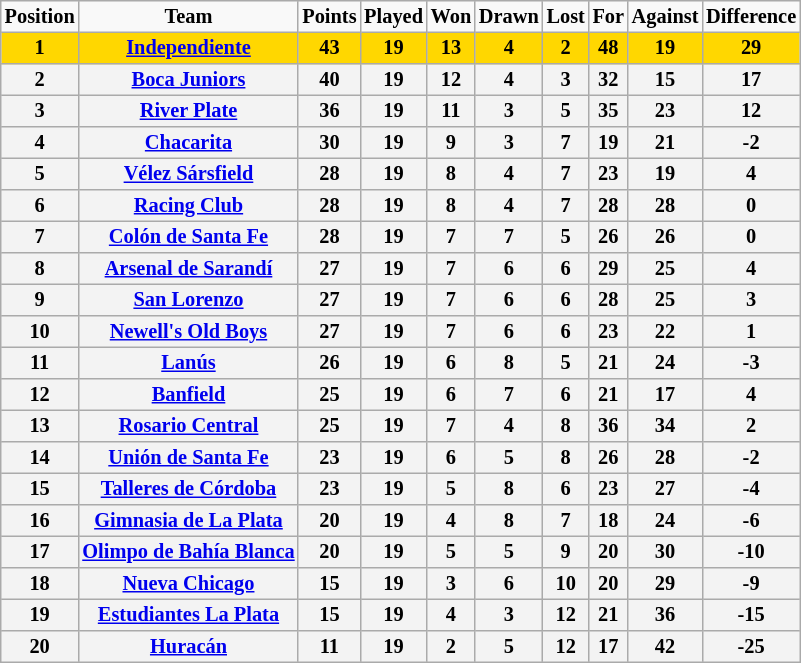<table border="2" cellpadding="2" cellspacing="0" style="margin: 0; background: #f9f9f9; border: 1px #aaa solid; border-collapse: collapse; font-size: 85%;">
<tr>
<th>Position</th>
<th>Team</th>
<th>Points</th>
<th>Played</th>
<th>Won</th>
<th>Drawn</th>
<th>Lost</th>
<th>For</th>
<th>Against</th>
<th>Difference</th>
</tr>
<tr>
<th bgcolor="gold">1</th>
<th bgcolor="gold"><a href='#'>Independiente</a></th>
<th bgcolor="gold">43</th>
<th bgcolor="gold">19</th>
<th bgcolor="gold">13</th>
<th bgcolor="gold">4</th>
<th bgcolor="gold">2</th>
<th bgcolor="gold">48</th>
<th bgcolor="gold">19</th>
<th bgcolor="gold">29</th>
</tr>
<tr>
<th bgcolor="F3F3F3">2</th>
<th bgcolor="F3F3F3"><a href='#'>Boca Juniors</a></th>
<th bgcolor="F3F3F3">40</th>
<th bgcolor="F3F3F3">19</th>
<th bgcolor="F3F3F3">12</th>
<th bgcolor="F3F3F3">4</th>
<th bgcolor="F3F3F3">3</th>
<th bgcolor="F3F3F3">32</th>
<th bgcolor="F3F3F3">15</th>
<th bgcolor="F3F3F3">17</th>
</tr>
<tr>
<th bgcolor="F3F3F3">3</th>
<th bgcolor="F3F3F3"><a href='#'>River Plate</a></th>
<th bgcolor="F3F3F3">36</th>
<th bgcolor="F3F3F3">19</th>
<th bgcolor="F3F3F3">11</th>
<th bgcolor="F3F3F3">3</th>
<th bgcolor="F3F3F3">5</th>
<th bgcolor="F3F3F3">35</th>
<th bgcolor="F3F3F3">23</th>
<th bgcolor="F3F3F3">12</th>
</tr>
<tr>
<th bgcolor="F3F3F3">4</th>
<th bgcolor="F3F3F3"><a href='#'>Chacarita</a></th>
<th bgcolor="F3F3F3">30</th>
<th bgcolor="F3F3F3">19</th>
<th bgcolor="F3F3F3">9</th>
<th bgcolor="F3F3F3">3</th>
<th bgcolor="F3F3F3">7</th>
<th bgcolor="F3F3F3">19</th>
<th bgcolor="F3F3F3">21</th>
<th bgcolor="F3F3F3">-2</th>
</tr>
<tr>
<th bgcolor="F3F3F3">5</th>
<th bgcolor="F3F3F3"><a href='#'>Vélez Sársfield</a></th>
<th bgcolor="F3F3F3">28</th>
<th bgcolor="F3F3F3">19</th>
<th bgcolor="F3F3F3">8</th>
<th bgcolor="F3F3F3">4</th>
<th bgcolor="F3F3F3">7</th>
<th bgcolor="F3F3F3">23</th>
<th bgcolor="F3F3F3">19</th>
<th bgcolor="F3F3F3">4</th>
</tr>
<tr>
<th bgcolor="F3F3F3">6</th>
<th bgcolor="F3F3F3"><a href='#'>Racing Club</a></th>
<th bgcolor="F3F3F3">28</th>
<th bgcolor="F3F3F3">19</th>
<th bgcolor="F3F3F3">8</th>
<th bgcolor="F3F3F3">4</th>
<th bgcolor="F3F3F3">7</th>
<th bgcolor="F3F3F3">28</th>
<th bgcolor="F3F3F3">28</th>
<th bgcolor="F3F3F3">0</th>
</tr>
<tr>
<th bgcolor="F3F3F3">7</th>
<th bgcolor="F3F3F3"><a href='#'>Colón de Santa Fe</a></th>
<th bgcolor="F3F3F3">28</th>
<th bgcolor="F3F3F3">19</th>
<th bgcolor="F3F3F3">7</th>
<th bgcolor="F3F3F3">7</th>
<th bgcolor="F3F3F3">5</th>
<th bgcolor="F3F3F3">26</th>
<th bgcolor="F3F3F3">26</th>
<th bgcolor="F3F3F3">0</th>
</tr>
<tr>
<th bgcolor="F3F3F3">8</th>
<th bgcolor="F3F3F3"><a href='#'>Arsenal de Sarandí</a></th>
<th bgcolor="F3F3F3">27</th>
<th bgcolor="F3F3F3">19</th>
<th bgcolor="F3F3F3">7</th>
<th bgcolor="F3F3F3">6</th>
<th bgcolor="F3F3F3">6</th>
<th bgcolor="F3F3F3">29</th>
<th bgcolor="F3F3F3">25</th>
<th bgcolor="F3F3F3">4</th>
</tr>
<tr>
<th bgcolor="F3F3F3">9</th>
<th bgcolor="F3F3F3"><a href='#'>San Lorenzo</a></th>
<th bgcolor="F3F3F3">27</th>
<th bgcolor="F3F3F3">19</th>
<th bgcolor="F3F3F3">7</th>
<th bgcolor="F3F3F3">6</th>
<th bgcolor="F3F3F3">6</th>
<th bgcolor="F3F3F3">28</th>
<th bgcolor="F3F3F3">25</th>
<th bgcolor="F3F3F3">3</th>
</tr>
<tr>
<th bgcolor="F3F3F3">10</th>
<th bgcolor="F3F3F3"><a href='#'>Newell's Old Boys</a></th>
<th bgcolor="F3F3F3">27</th>
<th bgcolor="F3F3F3">19</th>
<th bgcolor="F3F3F3">7</th>
<th bgcolor="F3F3F3">6</th>
<th bgcolor="F3F3F3">6</th>
<th bgcolor="F3F3F3">23</th>
<th bgcolor="F3F3F3">22</th>
<th bgcolor="F3F3F3">1</th>
</tr>
<tr>
<th bgcolor="F3F3F3">11</th>
<th bgcolor="F3F3F3"><a href='#'>Lanús</a></th>
<th bgcolor="F3F3F3">26</th>
<th bgcolor="F3F3F3">19</th>
<th bgcolor="F3F3F3">6</th>
<th bgcolor="F3F3F3">8</th>
<th bgcolor="F3F3F3">5</th>
<th bgcolor="F3F3F3">21</th>
<th bgcolor="F3F3F3">24</th>
<th bgcolor="F3F3F3">-3</th>
</tr>
<tr>
<th bgcolor="F3F3F3">12</th>
<th bgcolor="F3F3F3"><a href='#'>Banfield</a></th>
<th bgcolor="F3F3F3">25</th>
<th bgcolor="F3F3F3">19</th>
<th bgcolor="F3F3F3">6</th>
<th bgcolor="F3F3F3">7</th>
<th bgcolor="F3F3F3">6</th>
<th bgcolor="F3F3F3">21</th>
<th bgcolor="F3F3F3">17</th>
<th bgcolor="F3F3F3">4</th>
</tr>
<tr>
<th bgcolor="F3F3F3">13</th>
<th bgcolor="F3F3F3"><a href='#'>Rosario Central</a></th>
<th bgcolor="F3F3F3">25</th>
<th bgcolor="F3F3F3">19</th>
<th bgcolor="F3F3F3">7</th>
<th bgcolor="F3F3F3">4</th>
<th bgcolor="F3F3F3">8</th>
<th bgcolor="F3F3F3">36</th>
<th bgcolor="F3F3F3">34</th>
<th bgcolor="F3F3F3">2</th>
</tr>
<tr>
<th bgcolor="F3F3F3">14</th>
<th bgcolor="F3F3F3"><a href='#'>Unión de Santa Fe</a></th>
<th bgcolor="F3F3F3">23</th>
<th bgcolor="F3F3F3">19</th>
<th bgcolor="F3F3F3">6</th>
<th bgcolor="F3F3F3">5</th>
<th bgcolor="F3F3F3">8</th>
<th bgcolor="F3F3F3">26</th>
<th bgcolor="F3F3F3">28</th>
<th bgcolor="F3F3F3">-2</th>
</tr>
<tr>
<th bgcolor="F3F3F3">15</th>
<th bgcolor="F3F3F3"><a href='#'>Talleres de Córdoba</a></th>
<th bgcolor="F3F3F3">23</th>
<th bgcolor="F3F3F3">19</th>
<th bgcolor="F3F3F3">5</th>
<th bgcolor="F3F3F3">8</th>
<th bgcolor="F3F3F3">6</th>
<th bgcolor="F3F3F3">23</th>
<th bgcolor="F3F3F3">27</th>
<th bgcolor="F3F3F3">-4</th>
</tr>
<tr>
<th bgcolor="F3F3F3">16</th>
<th bgcolor="F3F3F3"><a href='#'>Gimnasia de La Plata</a></th>
<th bgcolor="F3F3F3">20</th>
<th bgcolor="F3F3F3">19</th>
<th bgcolor="F3F3F3">4</th>
<th bgcolor="F3F3F3">8</th>
<th bgcolor="F3F3F3">7</th>
<th bgcolor="F3F3F3">18</th>
<th bgcolor="F3F3F3">24</th>
<th bgcolor="F3F3F3">-6</th>
</tr>
<tr>
<th bgcolor="F3F3F3">17</th>
<th bgcolor="F3F3F3"><a href='#'>Olimpo de Bahía Blanca</a></th>
<th bgcolor="F3F3F3">20</th>
<th bgcolor="F3F3F3">19</th>
<th bgcolor="F3F3F3">5</th>
<th bgcolor="F3F3F3">5</th>
<th bgcolor="F3F3F3">9</th>
<th bgcolor="F3F3F3">20</th>
<th bgcolor="F3F3F3">30</th>
<th bgcolor="F3F3F3">-10</th>
</tr>
<tr>
<th bgcolor="F3F3F3">18</th>
<th bgcolor="F3F3F3"><a href='#'>Nueva Chicago</a></th>
<th bgcolor="F3F3F3">15</th>
<th bgcolor="F3F3F3">19</th>
<th bgcolor="F3F3F3">3</th>
<th bgcolor="F3F3F3">6</th>
<th bgcolor="F3F3F3">10</th>
<th bgcolor="F3F3F3">20</th>
<th bgcolor="F3F3F3">29</th>
<th bgcolor="F3F3F3">-9</th>
</tr>
<tr>
<th bgcolor="F3F3F3">19</th>
<th bgcolor="F3F3F3"><a href='#'>Estudiantes La Plata</a></th>
<th bgcolor="F3F3F3">15</th>
<th bgcolor="F3F3F3">19</th>
<th bgcolor="F3F3F3">4</th>
<th bgcolor="F3F3F3">3</th>
<th bgcolor="F3F3F3">12</th>
<th bgcolor="F3F3F3">21</th>
<th bgcolor="F3F3F3">36</th>
<th bgcolor="F3F3F3">-15</th>
</tr>
<tr>
<th bgcolor="F3F3F3">20</th>
<th bgcolor="F3F3F3"><a href='#'>Huracán</a></th>
<th bgcolor="F3F3F3">11</th>
<th bgcolor="F3F3F3">19</th>
<th bgcolor="F3F3F3">2</th>
<th bgcolor="F3F3F3">5</th>
<th bgcolor="F3F3F3">12</th>
<th bgcolor="F3F3F3">17</th>
<th bgcolor="F3F3F3">42</th>
<th bgcolor="F3F3F3">-25</th>
</tr>
</table>
